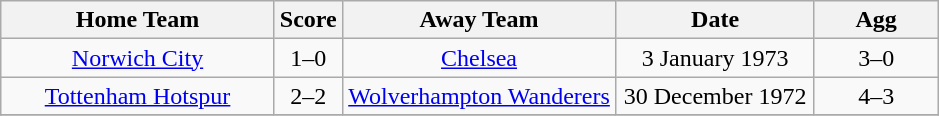<table class="wikitable" style="text-align:center;">
<tr>
<th width=175>Home Team</th>
<th width=20>Score</th>
<th width=175>Away Team</th>
<th width=125>Date</th>
<th width=75>Agg</th>
</tr>
<tr>
<td><a href='#'>Norwich City</a></td>
<td>1–0</td>
<td><a href='#'>Chelsea</a></td>
<td>3 January 1973</td>
<td>3–0</td>
</tr>
<tr>
<td><a href='#'>Tottenham Hotspur</a></td>
<td>2–2</td>
<td><a href='#'>Wolverhampton Wanderers</a></td>
<td>30 December 1972</td>
<td>4–3</td>
</tr>
<tr>
</tr>
</table>
